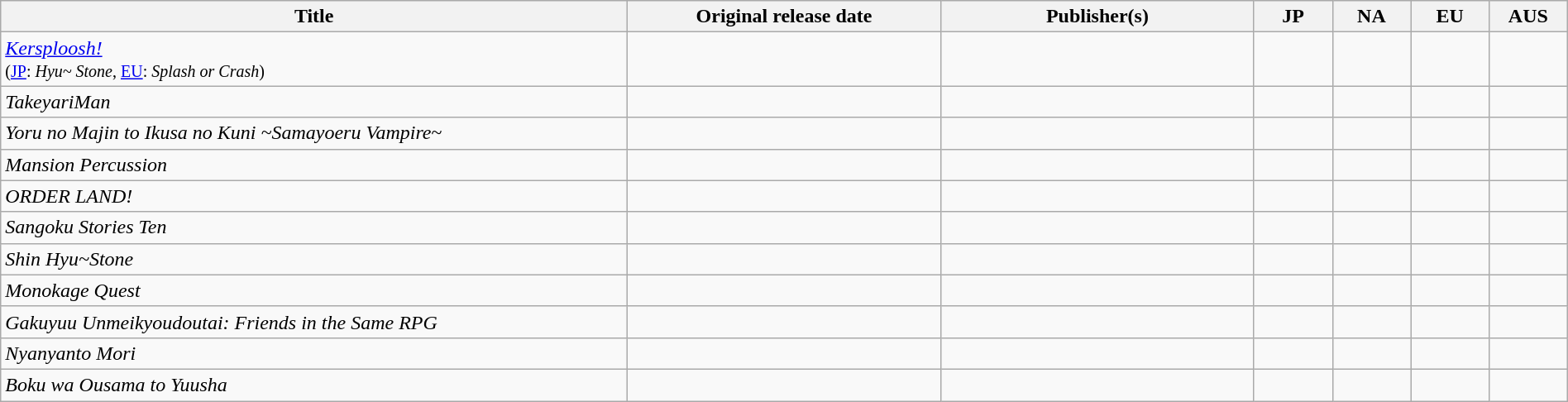<table class="wikitable sortable" style="width: 100%;">
<tr>
<th style="width:40%;">Title</th>
<th style="width:20%;">Original release date</th>
<th style="width:20%;">Publisher(s)</th>
<th style="width:5%;">JP</th>
<th style="width:5%;">NA</th>
<th style="width:5%;">EU</th>
<th style="width:5%;">AUS</th>
</tr>
<tr>
<td><em><a href='#'>Kersploosh!</a></em><br><small>(<a href='#'>JP</a>: <em>Hyu~ Stone</em>, <a href='#'>EU</a>: <em>Splash or Crash</em>)</small></td>
<td></td>
<td></td>
<td></td>
<td></td>
<td></td>
<td></td>
</tr>
<tr>
<td><em>TakeyariMan</em></td>
<td></td>
<td></td>
<td></td>
<td></td>
<td></td>
<td></td>
</tr>
<tr>
<td><em>Yoru no Majin to Ikusa no Kuni ~Samayoeru Vampire</em>~</td>
<td></td>
<td></td>
<td></td>
<td></td>
<td></td>
<td></td>
</tr>
<tr>
<td><em>Mansion Percussion</em></td>
<td></td>
<td></td>
<td></td>
<td></td>
<td></td>
<td></td>
</tr>
<tr>
<td><em>ORDER LAND!</em></td>
<td></td>
<td></td>
<td></td>
<td></td>
<td></td>
<td></td>
</tr>
<tr>
<td><em>Sangoku Stories Ten</em></td>
<td></td>
<td></td>
<td></td>
<td></td>
<td></td>
<td></td>
</tr>
<tr>
<td><em>Shin Hyu~Stone</em></td>
<td></td>
<td></td>
<td></td>
<td></td>
<td></td>
<td></td>
</tr>
<tr>
<td><em>Monokage Quest</em></td>
<td></td>
<td></td>
<td></td>
<td></td>
<td></td>
<td></td>
</tr>
<tr>
<td><em>Gakuyuu Unmeikyoudoutai: Friends in the Same RPG</em></td>
<td></td>
<td></td>
<td></td>
<td></td>
<td></td>
<td></td>
</tr>
<tr>
<td><em>Nyanyanto Mori</em></td>
<td></td>
<td></td>
<td></td>
<td></td>
<td></td>
<td></td>
</tr>
<tr>
<td><em>Boku wa Ousama to Yuusha</em></td>
<td></td>
<td></td>
<td></td>
<td></td>
<td></td>
<td></td>
</tr>
</table>
